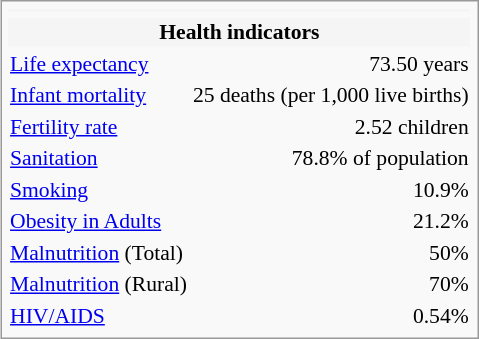<table class="infobox" style="font-size: 90%; border: 1px solid #999; float: right; margin-left: 1em;">
<tr style="background:#f5f5f5;">
<th colspan="2"></th>
</tr>
<tr>
</tr>
<tr style="background:#f5f5f5;">
<th colspan="2">Health indicators</th>
</tr>
<tr>
<td><a href='#'>Life expectancy</a></td>
<td style="text-align: right;">73.50 years</td>
</tr>
<tr>
<td><a href='#'>Infant mortality</a></td>
<td style="text-align: right;">25 deaths (per 1,000 live births)</td>
</tr>
<tr>
<td><a href='#'>Fertility rate</a></td>
<td style="text-align: right;">2.52 children</td>
</tr>
<tr>
<td><a href='#'>Sanitation</a></td>
<td style="text-align: right;">78.8% of population</td>
</tr>
<tr>
<td><a href='#'>Smoking</a></td>
<td style="text-align: right;">10.9%</td>
</tr>
<tr>
<td><a href='#'>Obesity in Adults</a></td>
<td style="text-align: right;">21.2%</td>
</tr>
<tr>
<td><a href='#'>Malnutrition</a> (Total)</td>
<td style="text-align: right;">50%</td>
</tr>
<tr>
<td><a href='#'>Malnutrition</a> (Rural)</td>
<td style="text-align: right;">70%</td>
</tr>
<tr>
<td><a href='#'>HIV/AIDS</a></td>
<td style="text-align: right;">0.54%</td>
</tr>
</table>
